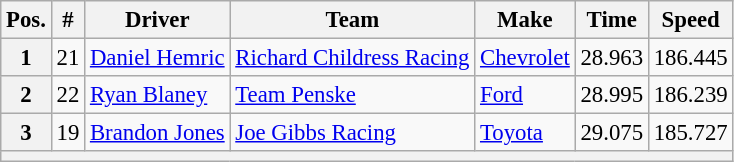<table class="wikitable" style="font-size:95%">
<tr>
<th>Pos.</th>
<th>#</th>
<th>Driver</th>
<th>Team</th>
<th>Make</th>
<th>Time</th>
<th>Speed</th>
</tr>
<tr>
<th>1</th>
<td>21</td>
<td><a href='#'>Daniel Hemric</a></td>
<td><a href='#'>Richard Childress Racing</a></td>
<td><a href='#'>Chevrolet</a></td>
<td>28.963</td>
<td>186.445</td>
</tr>
<tr>
<th>2</th>
<td>22</td>
<td><a href='#'>Ryan Blaney</a></td>
<td><a href='#'>Team Penske</a></td>
<td><a href='#'>Ford</a></td>
<td>28.995</td>
<td>186.239</td>
</tr>
<tr>
<th>3</th>
<td>19</td>
<td><a href='#'>Brandon Jones</a></td>
<td><a href='#'>Joe Gibbs Racing</a></td>
<td><a href='#'>Toyota</a></td>
<td>29.075</td>
<td>185.727</td>
</tr>
<tr>
<th colspan="7"></th>
</tr>
</table>
